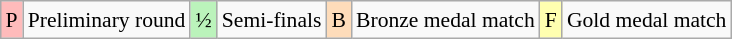<table class="wikitable" style="margin:0.5em auto; font-size:90%; line-height:1.25em;">
<tr>
<td bgcolor="#FFBBBB" align=center>P</td>
<td>Preliminary round</td>
<td bgcolor="#BBF3BB" align=center>½</td>
<td>Semi-finals</td>
<td bgcolor="#FEDCBA" align=center>B</td>
<td>Bronze medal match</td>
<td bgcolor="#FFFFB" align=center>F</td>
<td>Gold medal match</td>
</tr>
</table>
